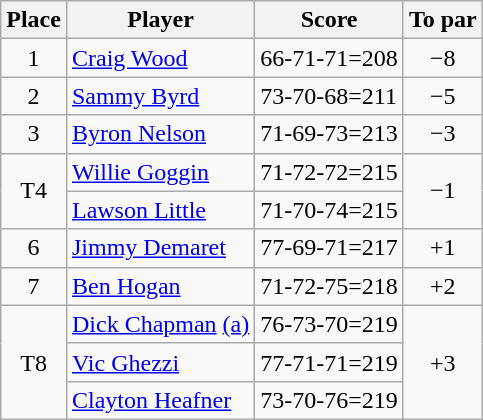<table class="wikitable">
<tr>
<th>Place</th>
<th>Player</th>
<th>Score</th>
<th>To par</th>
</tr>
<tr>
<td align="center">1</td>
<td> <a href='#'>Craig Wood</a></td>
<td>66-71-71=208</td>
<td align="center">−8</td>
</tr>
<tr>
<td align="center">2</td>
<td> <a href='#'>Sammy Byrd</a></td>
<td>73-70-68=211</td>
<td align="center">−5</td>
</tr>
<tr>
<td align="center">3</td>
<td> <a href='#'>Byron Nelson</a></td>
<td>71-69-73=213</td>
<td align="center">−3</td>
</tr>
<tr>
<td rowspan=2 align="center">T4</td>
<td> <a href='#'>Willie Goggin</a></td>
<td>71-72-72=215</td>
<td rowspan=2 align="center">−1</td>
</tr>
<tr>
<td> <a href='#'>Lawson Little</a></td>
<td>71-70-74=215</td>
</tr>
<tr>
<td align="center">6</td>
<td> <a href='#'>Jimmy Demaret</a></td>
<td>77-69-71=217</td>
<td align="center">+1</td>
</tr>
<tr>
<td align="center">7</td>
<td> <a href='#'>Ben Hogan</a></td>
<td>71-72-75=218</td>
<td align="center">+2</td>
</tr>
<tr>
<td rowspan=3 align="center">T8</td>
<td> <a href='#'>Dick Chapman</a> <a href='#'>(a)</a></td>
<td>76-73-70=219</td>
<td rowspan=3 align="center">+3</td>
</tr>
<tr>
<td> <a href='#'>Vic Ghezzi</a></td>
<td>77-71-71=219</td>
</tr>
<tr>
<td> <a href='#'>Clayton Heafner</a></td>
<td>73-70-76=219</td>
</tr>
</table>
